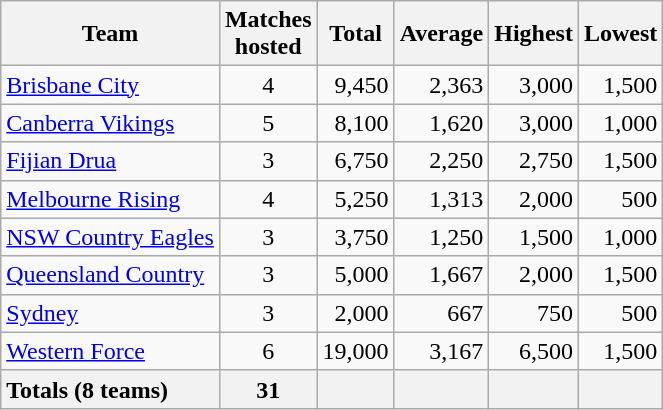<table class="wikitable sortable" style="text-align:right">
<tr>
<th>Team</th>
<th>Matches<br>hosted</th>
<th>Total</th>
<th>Average</th>
<th>Highest</th>
<th>Lowest</th>
</tr>
<tr>
<td style="text-align:left"><a href='#'>Brisbane City</a></td>
<td style="text-align:center">4</td>
<td>9,450</td>
<td>2,363</td>
<td>3,000</td>
<td>1,500</td>
</tr>
<tr>
<td style="text-align:left"><a href='#'>Canberra Vikings</a></td>
<td style="text-align:center">5</td>
<td>8,100</td>
<td>1,620</td>
<td>3,000</td>
<td>1,000</td>
</tr>
<tr>
<td style="text-align:left"><a href='#'>Fijian Drua</a></td>
<td style="text-align:center">3</td>
<td>6,750</td>
<td>2,250</td>
<td>2,750</td>
<td>1,500</td>
</tr>
<tr>
<td style="text-align:left"><a href='#'>Melbourne Rising</a></td>
<td style="text-align:center">4</td>
<td>5,250</td>
<td>1,313</td>
<td>2,000</td>
<td>500</td>
</tr>
<tr>
<td style="text-align:left"><a href='#'>NSW Country Eagles</a></td>
<td style="text-align:center">3</td>
<td>3,750</td>
<td>1,250</td>
<td>1,500</td>
<td>1,000</td>
</tr>
<tr>
<td style="text-align:left"><a href='#'>Queensland Country</a></td>
<td style="text-align:center">3</td>
<td>5,000</td>
<td>1,667</td>
<td>2,000</td>
<td>1,500</td>
</tr>
<tr>
<td style="text-align:left"><a href='#'>Sydney</a></td>
<td style="text-align:center">3</td>
<td>2,000</td>
<td>667</td>
<td>750</td>
<td>500</td>
</tr>
<tr>
<td style="text-align:left"><a href='#'>Western Force</a></td>
<td style="text-align:center">6</td>
<td>19,000</td>
<td>3,167</td>
<td>6,500</td>
<td>1,500</td>
</tr>
<tr>
<th style="text-align:left">Totals (8 teams)</th>
<th>31</th>
<th></th>
<th></th>
<th></th>
<th></th>
</tr>
</table>
